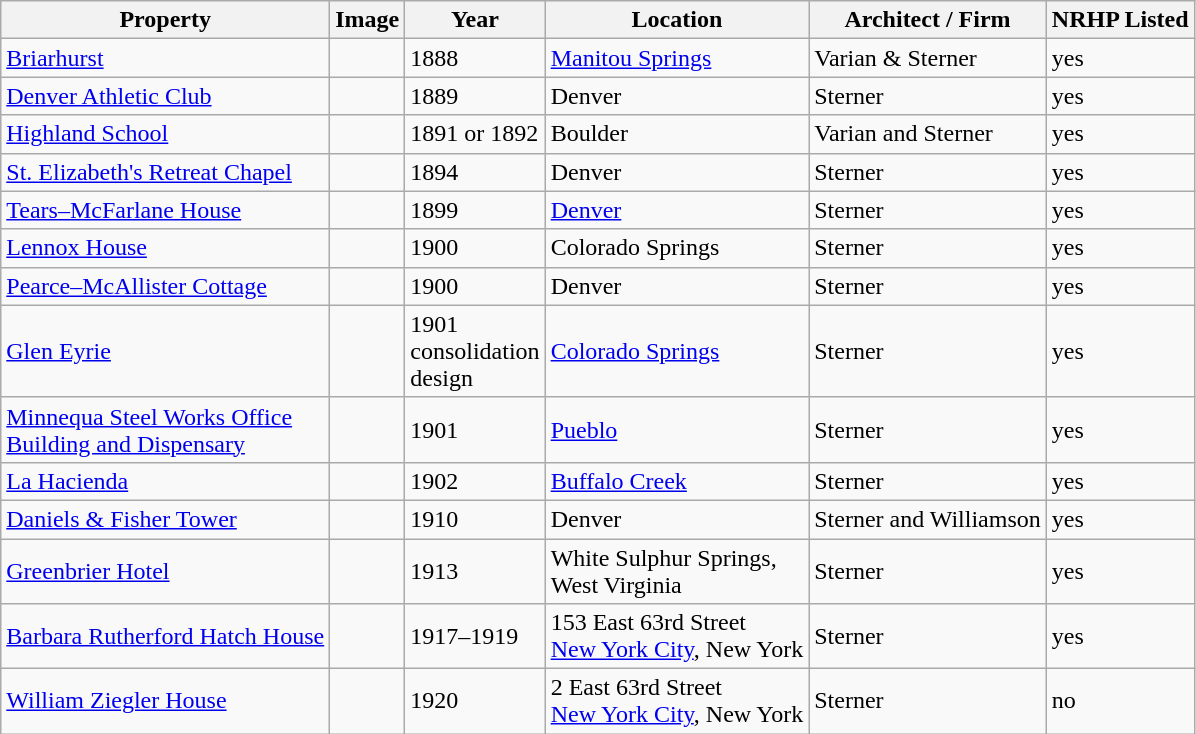<table class="wikitable sortable">
<tr>
<th>Property</th>
<th>Image</th>
<th>Year</th>
<th>Location</th>
<th>Architect / Firm</th>
<th>NRHP Listed</th>
</tr>
<tr>
<td><a href='#'>Briarhurst</a></td>
<td></td>
<td>1888</td>
<td><a href='#'>Manitou Springs</a></td>
<td>Varian & Sterner</td>
<td>yes</td>
</tr>
<tr>
<td><a href='#'>Denver Athletic Club</a></td>
<td></td>
<td>1889</td>
<td>Denver</td>
<td>Sterner</td>
<td>yes</td>
</tr>
<tr>
<td><a href='#'>Highland School</a></td>
<td></td>
<td>1891 or 1892</td>
<td>Boulder</td>
<td>Varian and Sterner</td>
<td>yes</td>
</tr>
<tr>
<td><a href='#'>St. Elizabeth's Retreat Chapel</a></td>
<td></td>
<td>1894</td>
<td>Denver</td>
<td>Sterner</td>
<td>yes</td>
</tr>
<tr>
<td><a href='#'>Tears–McFarlane House</a></td>
<td></td>
<td>1899</td>
<td><a href='#'>Denver</a></td>
<td>Sterner</td>
<td>yes</td>
</tr>
<tr>
<td><a href='#'>Lennox House</a></td>
<td></td>
<td>1900</td>
<td>Colorado Springs</td>
<td>Sterner</td>
<td>yes</td>
</tr>
<tr>
<td><a href='#'>Pearce–McAllister Cottage</a></td>
<td></td>
<td>1900</td>
<td>Denver</td>
<td>Sterner</td>
<td>yes</td>
</tr>
<tr>
<td><a href='#'>Glen Eyrie</a></td>
<td></td>
<td>1901<br> consolidation<br> design</td>
<td><a href='#'>Colorado Springs</a></td>
<td>Sterner</td>
<td>yes</td>
</tr>
<tr>
<td><a href='#'>Minnequa Steel Works Office<br> Building and Dispensary</a></td>
<td></td>
<td>1901</td>
<td><a href='#'>Pueblo</a></td>
<td>Sterner</td>
<td>yes</td>
</tr>
<tr>
<td><a href='#'>La Hacienda</a></td>
<td></td>
<td>1902</td>
<td><a href='#'>Buffalo Creek</a></td>
<td>Sterner</td>
<td>yes</td>
</tr>
<tr>
<td><a href='#'>Daniels & Fisher Tower</a></td>
<td></td>
<td>1910</td>
<td>Denver</td>
<td>Sterner and Williamson</td>
<td>yes</td>
</tr>
<tr>
<td><a href='#'>Greenbrier Hotel</a></td>
<td></td>
<td>1913</td>
<td>White Sulphur Springs,<br> West Virginia</td>
<td>Sterner</td>
<td>yes</td>
</tr>
<tr>
<td><a href='#'>Barbara Rutherford Hatch House</a></td>
<td></td>
<td>1917–1919</td>
<td>153 East 63rd Street<br> <a href='#'>New York City</a>, New York</td>
<td>Sterner</td>
<td>yes</td>
</tr>
<tr>
<td><a href='#'>William Ziegler House</a></td>
<td></td>
<td>1920</td>
<td>2 East 63rd Street<br><a href='#'>New York City</a>, New York</td>
<td>Sterner</td>
<td>no</td>
</tr>
</table>
